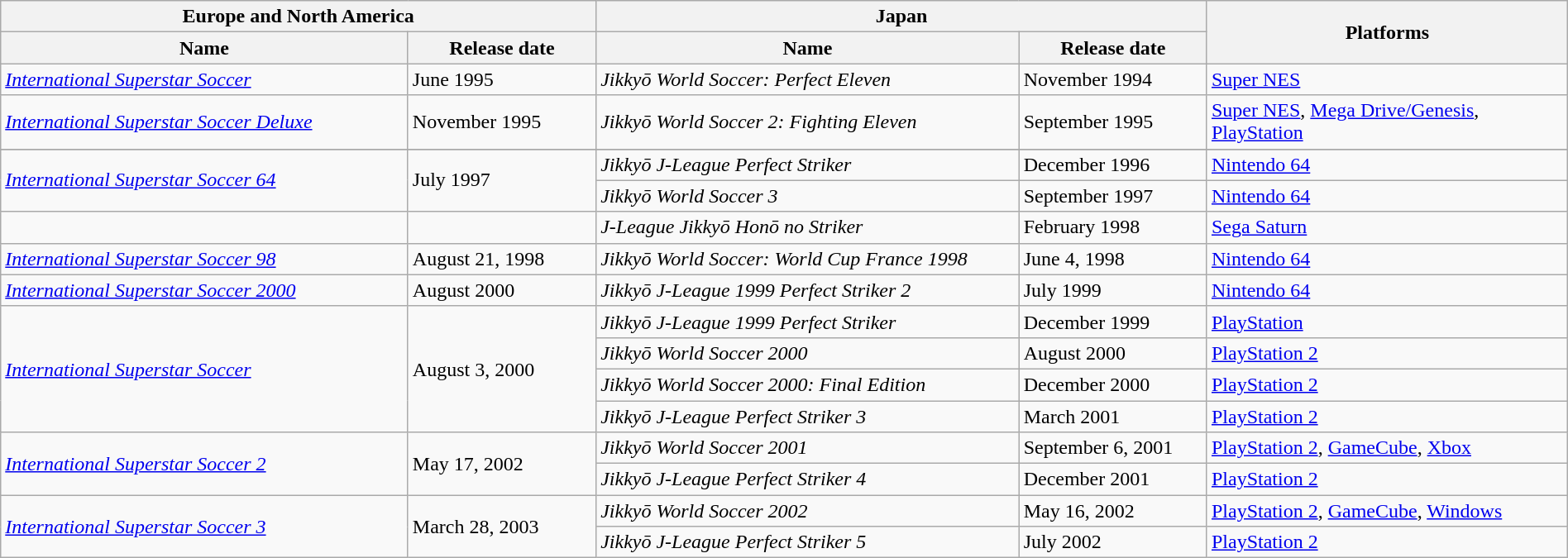<table class="wikitable" width="100%">
<tr>
<th width="30%" colspan="2">Europe and North America</th>
<th width="30%" colspan="2">Japan</th>
<th width="35%" rowspan="2">Platforms</th>
</tr>
<tr>
<th width="26%">Name</th>
<th width="12%">Release date</th>
<th width="27%">Name</th>
<th width="12%">Release date</th>
</tr>
<tr>
<td><em><a href='#'>International Superstar Soccer</a></em></td>
<td>June 1995</td>
<td><em>Jikkyō World Soccer: Perfect Eleven</em></td>
<td>November 1994</td>
<td><a href='#'>Super NES</a></td>
</tr>
<tr>
<td><em><a href='#'>International Superstar Soccer Deluxe</a></em></td>
<td>November 1995</td>
<td><em>Jikkyō World Soccer 2: Fighting Eleven</em></td>
<td>September 1995</td>
<td><a href='#'>Super NES</a>, <a href='#'>Mega Drive/Genesis</a>, <a href='#'>PlayStation</a></td>
</tr>
<tr>
</tr>
<tr>
<td rowspan="2"><em><a href='#'>International Superstar Soccer 64</a></em></td>
<td rowspan="2">July 1997</td>
<td><em>Jikkyō J-League Perfect Striker</em></td>
<td>December 1996</td>
<td><a href='#'>Nintendo 64</a></td>
</tr>
<tr>
<td><em>Jikkyō World Soccer 3</em></td>
<td>September 1997</td>
<td><a href='#'>Nintendo 64</a></td>
</tr>
<tr>
<td></td>
<td></td>
<td><em>J-League Jikkyō Honō no Striker</em></td>
<td>February 1998</td>
<td><a href='#'>Sega Saturn</a></td>
</tr>
<tr>
<td><em><a href='#'>International Superstar Soccer 98</a></em></td>
<td>August 21, 1998</td>
<td><em>Jikkyō World Soccer: World Cup France 1998</em></td>
<td>June 4, 1998</td>
<td><a href='#'>Nintendo 64</a></td>
</tr>
<tr>
<td><em><a href='#'>International Superstar Soccer 2000</a></em></td>
<td>August 2000</td>
<td><em>Jikkyō J-League 1999 Perfect Striker 2</em></td>
<td>July 1999</td>
<td><a href='#'>Nintendo 64</a></td>
</tr>
<tr>
<td rowspan="4"><em><a href='#'>International Superstar Soccer</a></em></td>
<td rowspan="4">August 3, 2000</td>
<td><em>Jikkyō J-League 1999 Perfect Striker</em></td>
<td>December 1999</td>
<td><a href='#'>PlayStation</a></td>
</tr>
<tr>
<td><em>Jikkyō World Soccer 2000</em></td>
<td>August 2000</td>
<td><a href='#'>PlayStation 2</a></td>
</tr>
<tr>
<td><em>Jikkyō World Soccer 2000: Final Edition</em></td>
<td>December 2000</td>
<td><a href='#'>PlayStation 2</a></td>
</tr>
<tr>
<td><em>Jikkyō J-League Perfect Striker 3</em></td>
<td>March 2001</td>
<td><a href='#'>PlayStation 2</a></td>
</tr>
<tr>
<td rowspan="2"><em><a href='#'>International Superstar Soccer 2</a></em></td>
<td rowspan="2">May 17, 2002</td>
<td><em>Jikkyō World Soccer 2001</em></td>
<td>September 6, 2001</td>
<td><a href='#'>PlayStation 2</a>, <a href='#'>GameCube</a>, <a href='#'>Xbox</a></td>
</tr>
<tr>
<td><em>Jikkyō J-League Perfect Striker 4</em></td>
<td>December 2001</td>
<td><a href='#'>PlayStation 2</a></td>
</tr>
<tr>
<td rowspan="2"><em><a href='#'>International Superstar Soccer 3</a></em></td>
<td rowspan="2">March 28, 2003</td>
<td><em>Jikkyō World Soccer 2002</em></td>
<td>May 16, 2002</td>
<td><a href='#'>PlayStation 2</a>, <a href='#'>GameCube</a>, <a href='#'>Windows</a></td>
</tr>
<tr>
<td><em>Jikkyō J-League Perfect Striker 5</em></td>
<td>July 2002</td>
<td><a href='#'>PlayStation 2</a></td>
</tr>
</table>
